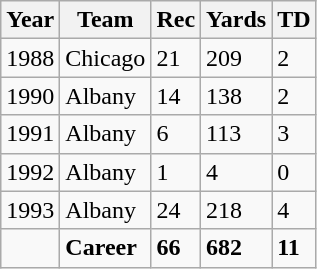<table class="wikitable">
<tr>
<th>Year</th>
<th>Team</th>
<th>Rec</th>
<th>Yards</th>
<th>TD</th>
</tr>
<tr>
<td>1988</td>
<td>Chicago</td>
<td>21</td>
<td>209</td>
<td>2</td>
</tr>
<tr>
<td>1990</td>
<td>Albany</td>
<td>14</td>
<td>138</td>
<td>2</td>
</tr>
<tr>
<td>1991</td>
<td>Albany</td>
<td>6</td>
<td>113</td>
<td>3</td>
</tr>
<tr>
<td>1992</td>
<td>Albany</td>
<td>1</td>
<td>4</td>
<td>0</td>
</tr>
<tr>
<td>1993</td>
<td>Albany</td>
<td>24</td>
<td>218</td>
<td>4</td>
</tr>
<tr>
<td></td>
<td><strong>Career</strong></td>
<td><strong>66</strong></td>
<td><strong>682</strong></td>
<td><strong>11</strong></td>
</tr>
</table>
